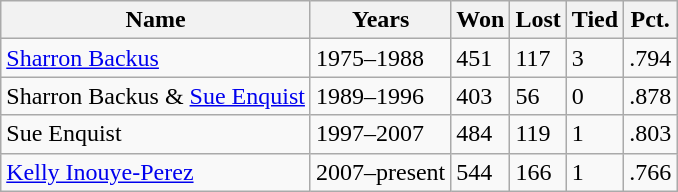<table class="wikitable sortable">
<tr>
<th>Name</th>
<th>Years</th>
<th>Won</th>
<th>Lost</th>
<th>Tied</th>
<th>Pct.</th>
</tr>
<tr>
<td><a href='#'>Sharron Backus</a></td>
<td>1975–1988</td>
<td>451</td>
<td>117</td>
<td>3</td>
<td>.794</td>
</tr>
<tr>
<td>Sharron Backus & <a href='#'>Sue Enquist</a></td>
<td>1989–1996</td>
<td>403</td>
<td>56</td>
<td>0</td>
<td>.878</td>
</tr>
<tr>
<td>Sue Enquist</td>
<td>1997–2007</td>
<td>484</td>
<td>119</td>
<td>1</td>
<td>.803</td>
</tr>
<tr>
<td><a href='#'>Kelly Inouye-Perez</a></td>
<td>2007–present</td>
<td>544</td>
<td>166</td>
<td>1</td>
<td>.766</td>
</tr>
</table>
